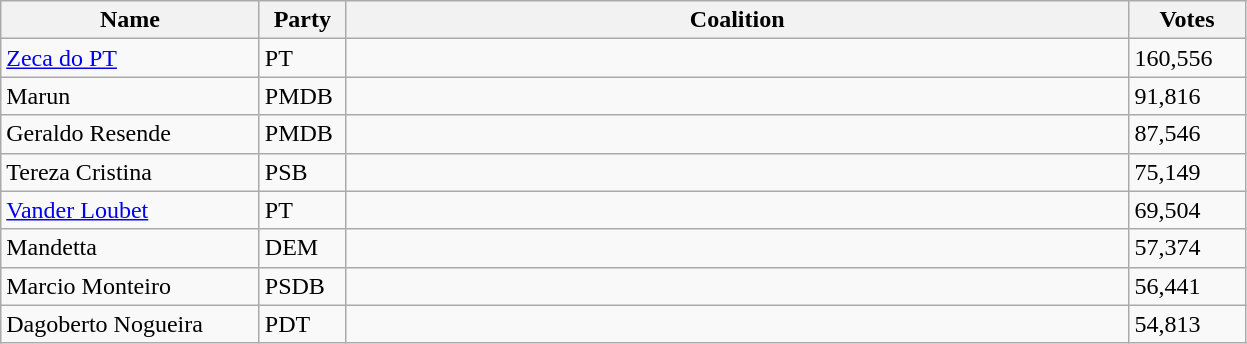<table class="wikitable sortable">
<tr>
<th style="width:165px;">Name</th>
<th style="width:50px;">Party</th>
<th style="width:515px;">Coalition</th>
<th style="width:70px;">Votes</th>
</tr>
<tr>
<td><a href='#'>Zeca do PT</a></td>
<td>PT</td>
<td></td>
<td>160,556</td>
</tr>
<tr>
<td>Marun</td>
<td>PMDB</td>
<td></td>
<td>91,816</td>
</tr>
<tr>
<td>Geraldo Resende</td>
<td>PMDB</td>
<td></td>
<td>87,546</td>
</tr>
<tr>
<td>Tereza Cristina</td>
<td>PSB</td>
<td></td>
<td>75,149</td>
</tr>
<tr>
<td><a href='#'>Vander Loubet</a></td>
<td>PT</td>
<td></td>
<td>69,504</td>
</tr>
<tr>
<td>Mandetta</td>
<td>DEM</td>
<td></td>
<td>57,374</td>
</tr>
<tr>
<td>Marcio Monteiro</td>
<td>PSDB</td>
<td></td>
<td>56,441</td>
</tr>
<tr>
<td>Dagoberto Nogueira</td>
<td>PDT</td>
<td></td>
<td>54,813</td>
</tr>
</table>
